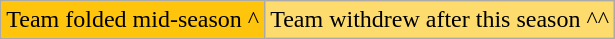<table class="wikitable" style="font-size:100%;line-height:1.1;">
<tr>
<td style="background-color:#FFC40C;">Team folded mid-season ^</td>
<td style="background-color:#FDDB6D;">Team withdrew after this season ^^</td>
</tr>
</table>
